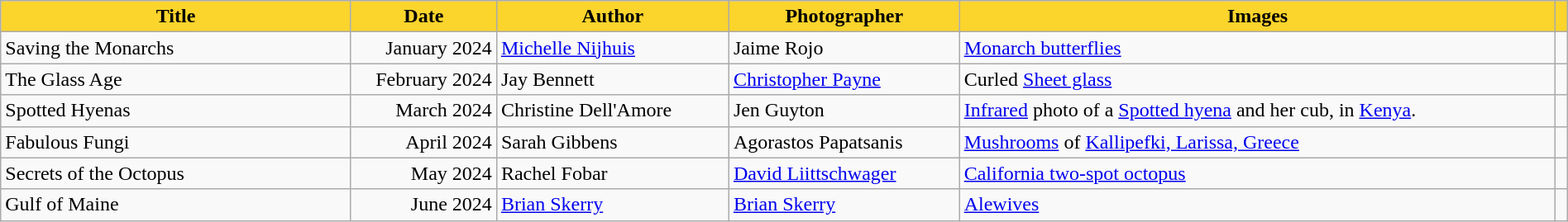<table class="wikitable sortable" style="width:100%">
<tr>
<th scope="col" class="unsortable" style="background-color:#fbd42c;" width=275px>Title</th>
<th scope="col" style="background-color:#fbd42c;" width=110>Date</th>
<th scope="col" style="background-color:#fbd42c;">Author</th>
<th scope="col" style="background-color:#fbd42c;">Photographer</th>
<th scope="col" class="unsortable" style="background-color:#fbd42c;">Images</th>
<th scope="col" class="unsortable" style="background-color:#fbd42c;"></th>
</tr>
<tr>
<td scope="row">Saving the Monarchs</td>
<td style="text-align:right;" data-sort-value="01/2024">January 2024</td>
<td><a href='#'>Michelle Nijhuis</a></td>
<td>Jaime Rojo</td>
<td><a href='#'>Monarch butterflies</a></td>
<td></td>
</tr>
<tr>
<td scope="row">The Glass Age</td>
<td style="text-align:right;" data-sort-value="02/2024">February 2024</td>
<td>Jay Bennett</td>
<td><a href='#'>Christopher Payne</a></td>
<td>Curled <a href='#'>Sheet glass</a></td>
<td></td>
</tr>
<tr>
<td scope="row">Spotted Hyenas</td>
<td style="text-align:right;" data-sort-value="03/2024">March 2024</td>
<td>Christine Dell'Amore</td>
<td>Jen Guyton</td>
<td><a href='#'>Infrared</a> photo of a <a href='#'>Spotted hyena</a> and her cub, in <a href='#'>Kenya</a>.</td>
<td></td>
</tr>
<tr>
<td scope="row">Fabulous Fungi</td>
<td style="text-align:right;" data-sort-value="04/2024">April 2024</td>
<td>Sarah Gibbens</td>
<td>Agorastos Papatsanis</td>
<td><a href='#'>Mushrooms</a> of <a href='#'>Kallipefki, Larissa, Greece</a></td>
<td></td>
</tr>
<tr>
<td scope="row">Secrets of the Octopus</td>
<td style="text-align:right;" data-sort-value="05/2024">May 2024</td>
<td>Rachel Fobar</td>
<td><a href='#'>David Liittschwager</a></td>
<td><a href='#'>California two-spot octopus</a></td>
<td></td>
</tr>
<tr>
<td scope="row">Gulf of Maine</td>
<td style="text-align:right;" data-sort-value="01/2024">June 2024</td>
<td><a href='#'>Brian Skerry</a></td>
<td><a href='#'>Brian Skerry</a></td>
<td><a href='#'>Alewives</a></td>
<td><br></td>
</tr>
</table>
